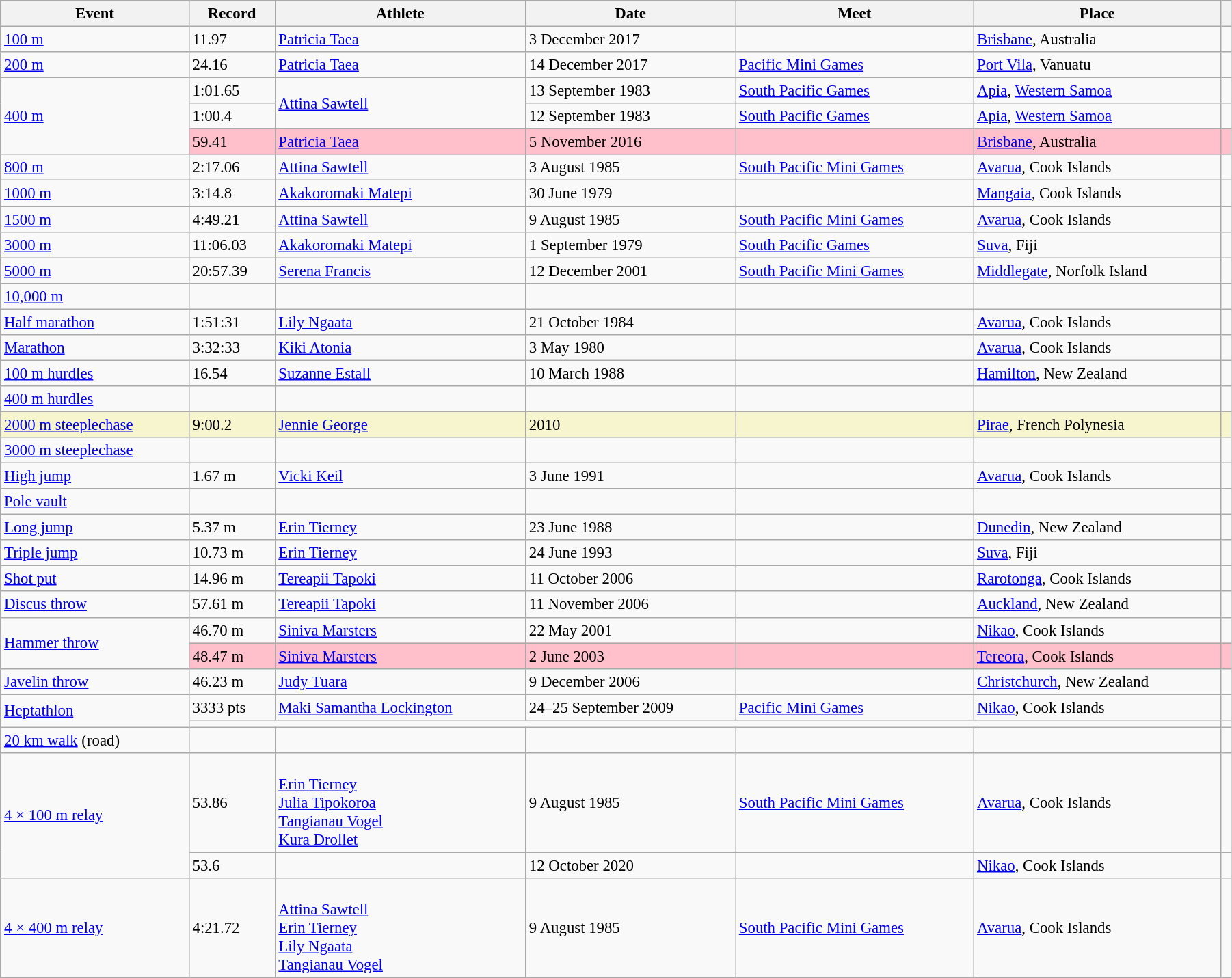<table class="wikitable" style="font-size:95%; width: 95%;">
<tr>
<th>Event</th>
<th>Record</th>
<th>Athlete</th>
<th>Date</th>
<th>Meet</th>
<th>Place</th>
<th></th>
</tr>
<tr>
<td><a href='#'>100 m</a></td>
<td>11.97 </td>
<td><a href='#'>Patricia Taea</a></td>
<td>3 December 2017</td>
<td></td>
<td><a href='#'>Brisbane</a>, Australia</td>
<td></td>
</tr>
<tr>
<td><a href='#'>200 m</a></td>
<td>24.16 </td>
<td><a href='#'>Patricia Taea</a></td>
<td>14 December 2017</td>
<td><a href='#'>Pacific Mini Games</a></td>
<td><a href='#'>Port Vila</a>, Vanuatu</td>
<td></td>
</tr>
<tr>
<td rowspan=3><a href='#'>400 m</a></td>
<td>1:01.65</td>
<td rowspan=2><a href='#'>Attina Sawtell</a></td>
<td>13 September 1983</td>
<td><a href='#'>South Pacific Games</a></td>
<td><a href='#'>Apia</a>, <a href='#'>Western Samoa</a></td>
<td></td>
</tr>
<tr>
<td>1:00.4 </td>
<td>12 September 1983</td>
<td><a href='#'>South Pacific Games</a></td>
<td><a href='#'>Apia</a>, <a href='#'>Western Samoa</a></td>
<td></td>
</tr>
<tr style="background:pink">
<td>59.41</td>
<td><a href='#'>Patricia Taea</a></td>
<td>5 November 2016</td>
<td></td>
<td><a href='#'>Brisbane</a>, Australia</td>
<td></td>
</tr>
<tr>
<td><a href='#'>800 m</a></td>
<td>2:17.06</td>
<td><a href='#'>Attina Sawtell</a></td>
<td>3 August 1985</td>
<td><a href='#'>South Pacific Mini Games</a></td>
<td><a href='#'>Avarua</a>, Cook Islands</td>
<td></td>
</tr>
<tr>
<td><a href='#'>1000 m</a></td>
<td>3:14.8 </td>
<td><a href='#'>Akakoromaki Matepi</a></td>
<td>30 June 1979</td>
<td></td>
<td><a href='#'>Mangaia</a>, Cook Islands</td>
<td></td>
</tr>
<tr>
<td><a href='#'>1500 m</a></td>
<td>4:49.21</td>
<td><a href='#'>Attina Sawtell</a></td>
<td>9 August 1985</td>
<td><a href='#'>South Pacific Mini Games</a></td>
<td><a href='#'>Avarua</a>, Cook Islands</td>
<td></td>
</tr>
<tr>
<td><a href='#'>3000 m</a></td>
<td>11:06.03</td>
<td><a href='#'>Akakoromaki Matepi</a></td>
<td>1 September 1979</td>
<td><a href='#'>South Pacific Games</a></td>
<td><a href='#'>Suva</a>, Fiji</td>
<td></td>
</tr>
<tr>
<td><a href='#'>5000 m</a></td>
<td>20:57.39</td>
<td><a href='#'>Serena Francis</a></td>
<td>12 December 2001</td>
<td><a href='#'>South Pacific Mini Games</a></td>
<td><a href='#'>Middlegate</a>, Norfolk Island</td>
<td></td>
</tr>
<tr>
<td><a href='#'>10,000 m</a></td>
<td></td>
<td></td>
<td></td>
<td></td>
<td></td>
<td></td>
</tr>
<tr>
<td><a href='#'>Half marathon</a></td>
<td>1:51:31</td>
<td><a href='#'>Lily Ngaata</a></td>
<td>21 October 1984</td>
<td></td>
<td><a href='#'>Avarua</a>, Cook Islands</td>
<td></td>
</tr>
<tr>
<td><a href='#'>Marathon</a></td>
<td>3:32:33</td>
<td><a href='#'>Kiki Atonia</a></td>
<td>3 May 1980</td>
<td></td>
<td><a href='#'>Avarua</a>, Cook Islands</td>
<td></td>
</tr>
<tr>
<td><a href='#'>100 m hurdles</a></td>
<td>16.54</td>
<td><a href='#'>Suzanne Estall</a></td>
<td>10 March 1988</td>
<td></td>
<td><a href='#'>Hamilton</a>, New Zealand</td>
<td></td>
</tr>
<tr>
<td><a href='#'>400 m hurdles</a></td>
<td></td>
<td></td>
<td></td>
<td></td>
<td></td>
<td></td>
</tr>
<tr style="background:#f6F5CE;">
<td><a href='#'>2000 m steeplechase</a></td>
<td>9:00.2 </td>
<td><a href='#'>Jennie George</a></td>
<td>2010</td>
<td></td>
<td><a href='#'>Pirae</a>, French Polynesia</td>
<td></td>
</tr>
<tr>
<td><a href='#'>3000 m steeplechase</a></td>
<td></td>
<td></td>
<td></td>
<td></td>
<td></td>
<td></td>
</tr>
<tr>
<td><a href='#'>High jump</a></td>
<td>1.67 m</td>
<td><a href='#'>Vicki Keil</a></td>
<td>3 June 1991</td>
<td></td>
<td><a href='#'>Avarua</a>, Cook Islands</td>
<td></td>
</tr>
<tr>
<td><a href='#'>Pole vault</a></td>
<td></td>
<td></td>
<td></td>
<td></td>
<td></td>
<td></td>
</tr>
<tr>
<td><a href='#'>Long jump</a></td>
<td>5.37 m</td>
<td><a href='#'>Erin Tierney</a></td>
<td>23 June 1988</td>
<td></td>
<td><a href='#'>Dunedin</a>, New Zealand</td>
<td></td>
</tr>
<tr>
<td><a href='#'>Triple jump</a></td>
<td>10.73 m</td>
<td><a href='#'>Erin Tierney</a></td>
<td>24 June 1993</td>
<td></td>
<td><a href='#'>Suva</a>, Fiji</td>
<td></td>
</tr>
<tr>
<td><a href='#'>Shot put</a></td>
<td>14.96 m</td>
<td><a href='#'>Tereapii Tapoki</a></td>
<td>11 October 2006</td>
<td></td>
<td><a href='#'>Rarotonga</a>, Cook Islands</td>
<td></td>
</tr>
<tr>
<td><a href='#'>Discus throw</a></td>
<td>57.61 m</td>
<td><a href='#'>Tereapii Tapoki</a></td>
<td>11 November 2006</td>
<td></td>
<td><a href='#'>Auckland</a>, New Zealand</td>
<td></td>
</tr>
<tr>
<td rowspan=2><a href='#'>Hammer throw</a></td>
<td>46.70 m</td>
<td><a href='#'>Siniva Marsters</a></td>
<td>22 May 2001</td>
<td></td>
<td><a href='#'>Nikao</a>, Cook Islands</td>
<td></td>
</tr>
<tr style="background:pink">
<td>48.47 m</td>
<td><a href='#'>Siniva Marsters</a></td>
<td>2 June 2003</td>
<td></td>
<td><a href='#'>Tereora</a>, Cook Islands</td>
<td></td>
</tr>
<tr>
<td><a href='#'>Javelin throw</a></td>
<td>46.23 m</td>
<td><a href='#'>Judy Tuara</a></td>
<td>9 December 2006</td>
<td></td>
<td><a href='#'>Christchurch</a>, New Zealand</td>
<td></td>
</tr>
<tr>
<td rowspan=2><a href='#'>Heptathlon</a></td>
<td>3333 pts</td>
<td><a href='#'>Maki Samantha Lockington</a></td>
<td>24–25 September 2009</td>
<td><a href='#'>Pacific Mini Games</a></td>
<td><a href='#'>Nikao</a>, Cook Islands</td>
<td></td>
</tr>
<tr>
<td colspan=5></td>
<td></td>
</tr>
<tr>
<td><a href='#'>20 km walk</a> (road)</td>
<td></td>
<td></td>
<td></td>
<td></td>
<td></td>
<td></td>
</tr>
<tr>
<td rowspan=2><a href='#'>4 × 100 m relay</a></td>
<td>53.86</td>
<td><br><a href='#'>Erin Tierney</a><br><a href='#'>Julia  Tipokoroa</a><br><a href='#'>Tangianau Vogel</a><br><a href='#'>Kura Drollet</a></td>
<td>9 August 1985</td>
<td><a href='#'>South Pacific Mini Games</a></td>
<td><a href='#'>Avarua</a>, Cook Islands</td>
<td></td>
</tr>
<tr>
<td>53.6 </td>
<td></td>
<td>12 October 2020</td>
<td></td>
<td><a href='#'>Nikao</a>, Cook Islands</td>
<td></td>
</tr>
<tr>
<td><a href='#'>4 × 400 m relay</a></td>
<td>4:21.72</td>
<td><br><a href='#'>Attina Sawtell</a><br><a href='#'>Erin Tierney</a><br><a href='#'>Lily Ngaata</a><br><a href='#'>Tangianau Vogel</a></td>
<td>9 August 1985</td>
<td><a href='#'>South Pacific Mini Games</a></td>
<td><a href='#'>Avarua</a>, Cook Islands</td>
<td></td>
</tr>
</table>
